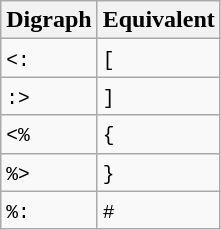<table class="wikitable floatright" style="margin-left: 1.5em;">
<tr>
<th>Digraph</th>
<th>Equivalent</th>
</tr>
<tr>
<td><code><:</code></td>
<td><code>[</code></td>
</tr>
<tr>
<td><code>:></code></td>
<td><code>]</code></td>
</tr>
<tr>
<td><code><%</code></td>
<td><code>{</code></td>
</tr>
<tr>
<td><code>%></code></td>
<td><code>}</code></td>
</tr>
<tr>
<td><code>%:</code></td>
<td><code>#</code></td>
</tr>
</table>
